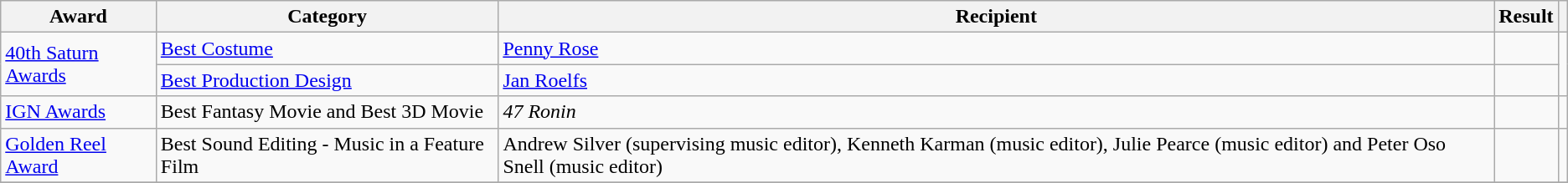<table class="wikitable">
<tr>
<th>Award</th>
<th>Category</th>
<th>Recipient</th>
<th>Result</th>
<th></th>
</tr>
<tr>
<td rowspan="2"><a href='#'>40th Saturn Awards</a></td>
<td><a href='#'>Best Costume</a></td>
<td><a href='#'>Penny Rose</a></td>
<td></td>
<td rowspan="2"></td>
</tr>
<tr>
<td><a href='#'>Best Production Design</a></td>
<td><a href='#'>Jan Roelfs</a></td>
<td></td>
</tr>
<tr>
<td><a href='#'>IGN Awards</a></td>
<td>Best Fantasy Movie and Best 3D Movie</td>
<td><em>47 Ronin</em></td>
<td></td>
<td></td>
</tr>
<tr>
<td><a href='#'>Golden Reel Award</a></td>
<td>Best Sound Editing - Music in a Feature Film</td>
<td>Andrew Silver (supervising music editor), Kenneth Karman (music editor), Julie Pearce (music editor) and Peter Oso Snell (music editor)</td>
<td></td>
<td></td>
</tr>
<tr>
</tr>
</table>
